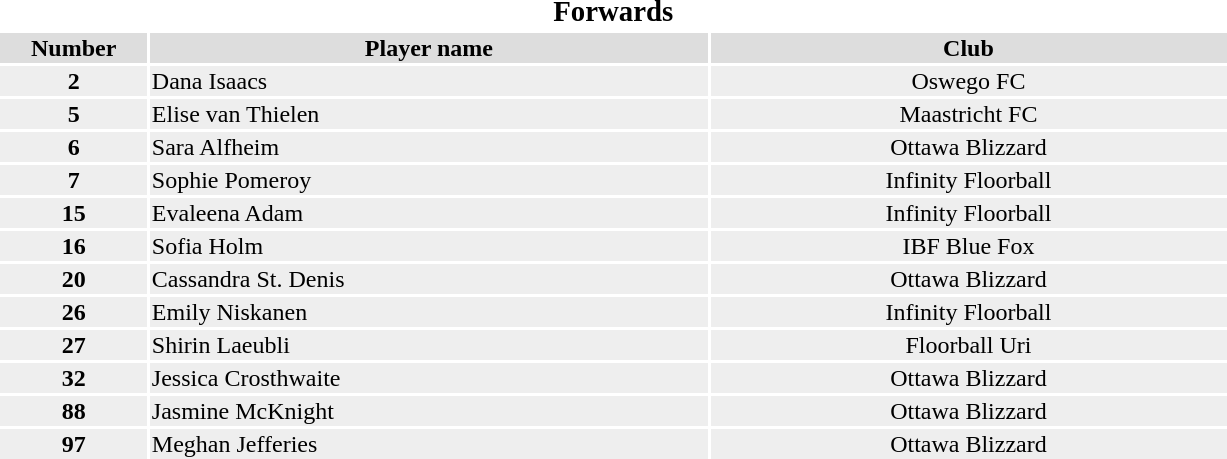<table width=65%>
<tr>
<th colspan="3"><big>Forwards</big></th>
</tr>
<tr bgcolor="#dddddd">
<th width=7%>Number</th>
<th width=27%>Player name</th>
<th width=25%>Club</th>
</tr>
<tr bgcolor="#eeeeee">
<td align=center><strong>2</strong></td>
<td>Dana Isaacs</td>
<td align=center> Oswego FC</td>
</tr>
<tr bgcolor="#eeeeee">
<td align=center><strong>5</strong></td>
<td>Elise van Thielen</td>
<td align=center> Maastricht FC</td>
</tr>
<tr bgcolor="#eeeeee">
<td align=center><strong>6</strong></td>
<td>Sara Alfheim</td>
<td align=center> Ottawa Blizzard</td>
</tr>
<tr bgcolor="#eeeeee">
<td align=center><strong>7</strong></td>
<td>Sophie Pomeroy</td>
<td align=center> Infinity Floorball</td>
</tr>
<tr bgcolor="#eeeeee">
<td align=center><strong>15</strong></td>
<td>Evaleena Adam</td>
<td align=center> Infinity Floorball</td>
</tr>
<tr bgcolor="#eeeeee">
<td align=center><strong>16</strong></td>
<td>Sofia Holm</td>
<td align=center> IBF Blue Fox</td>
</tr>
<tr bgcolor="#eeeeee">
<td align=center><strong>20</strong></td>
<td>Cassandra St. Denis</td>
<td align=center> Ottawa Blizzard</td>
</tr>
<tr bgcolor="#eeeeee">
<td align=center><strong>26</strong></td>
<td>Emily Niskanen</td>
<td align=center> Infinity Floorball</td>
</tr>
<tr bgcolor="#eeeeee">
<td align=center><strong>27</strong></td>
<td>Shirin Laeubli</td>
<td align=center> Floorball Uri</td>
</tr>
<tr bgcolor="#eeeeee">
<td align=center><strong>32</strong></td>
<td>Jessica Crosthwaite</td>
<td align=center> Ottawa Blizzard</td>
</tr>
<tr bgcolor="#eeeeee">
<td align=center><strong>88</strong></td>
<td>Jasmine McKnight</td>
<td align=center> Ottawa Blizzard</td>
</tr>
<tr bgcolor="#eeeeee">
<td align="center"><strong>97</strong></td>
<td>Meghan Jefferies</td>
<td align="center"> Ottawa Blizzard</td>
</tr>
</table>
